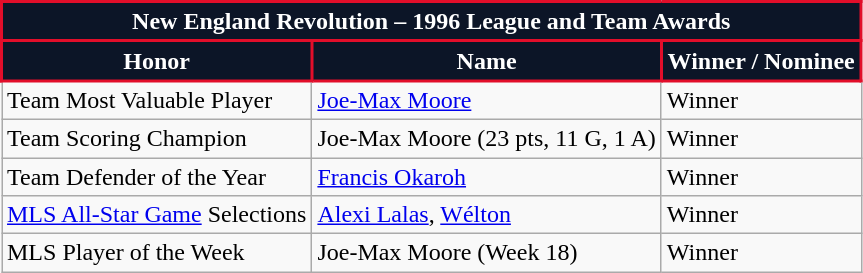<table class="wikitable">
<tr>
<th colspan="3" style="background:#0c1527; color:#fff; border:2px solid #e20e2a; text-align: center; font-weight:bold;">New England Revolution – 1996 League and Team Awards</th>
</tr>
<tr>
<th style="background:#0c1527; color:#fff; border:2px solid #e20e2a;" scope="col">Honor</th>
<th style="background:#0c1527; color:#fff; border:2px solid #e20e2a;" scope="col">Name</th>
<th style="background:#0c1527; color:#fff; border:2px solid #e20e2a;" scope="col">Winner / Nominee</th>
</tr>
<tr>
<td>Team Most Valuable Player</td>
<td><a href='#'>Joe-Max Moore</a></td>
<td>Winner</td>
</tr>
<tr>
<td>Team Scoring Champion</td>
<td>Joe-Max Moore (23 pts, 11 G, 1 A)</td>
<td>Winner</td>
</tr>
<tr>
<td>Team Defender of the Year</td>
<td><a href='#'>Francis Okaroh</a></td>
<td>Winner</td>
</tr>
<tr>
<td><a href='#'>MLS All-Star Game</a> Selections</td>
<td><a href='#'>Alexi Lalas</a>, <a href='#'>Wélton</a></td>
<td>Winner</td>
</tr>
<tr>
<td>MLS Player of the Week</td>
<td>Joe-Max Moore (Week 18)</td>
<td>Winner</td>
</tr>
</table>
